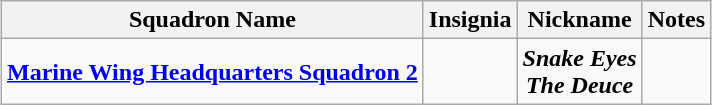<table class="wikitable sortable" style="margin:1em auto; text-align:center">
<tr>
<th>Squadron Name</th>
<th>Insignia</th>
<th>Nickname</th>
<th>Notes</th>
</tr>
<tr>
<td><strong><a href='#'>Marine Wing Headquarters Squadron 2</a></strong></td>
<td></td>
<td><strong><em>Snake Eyes</em></strong><br><strong><em>The Deuce</em></strong></td>
<td></td>
</tr>
</table>
